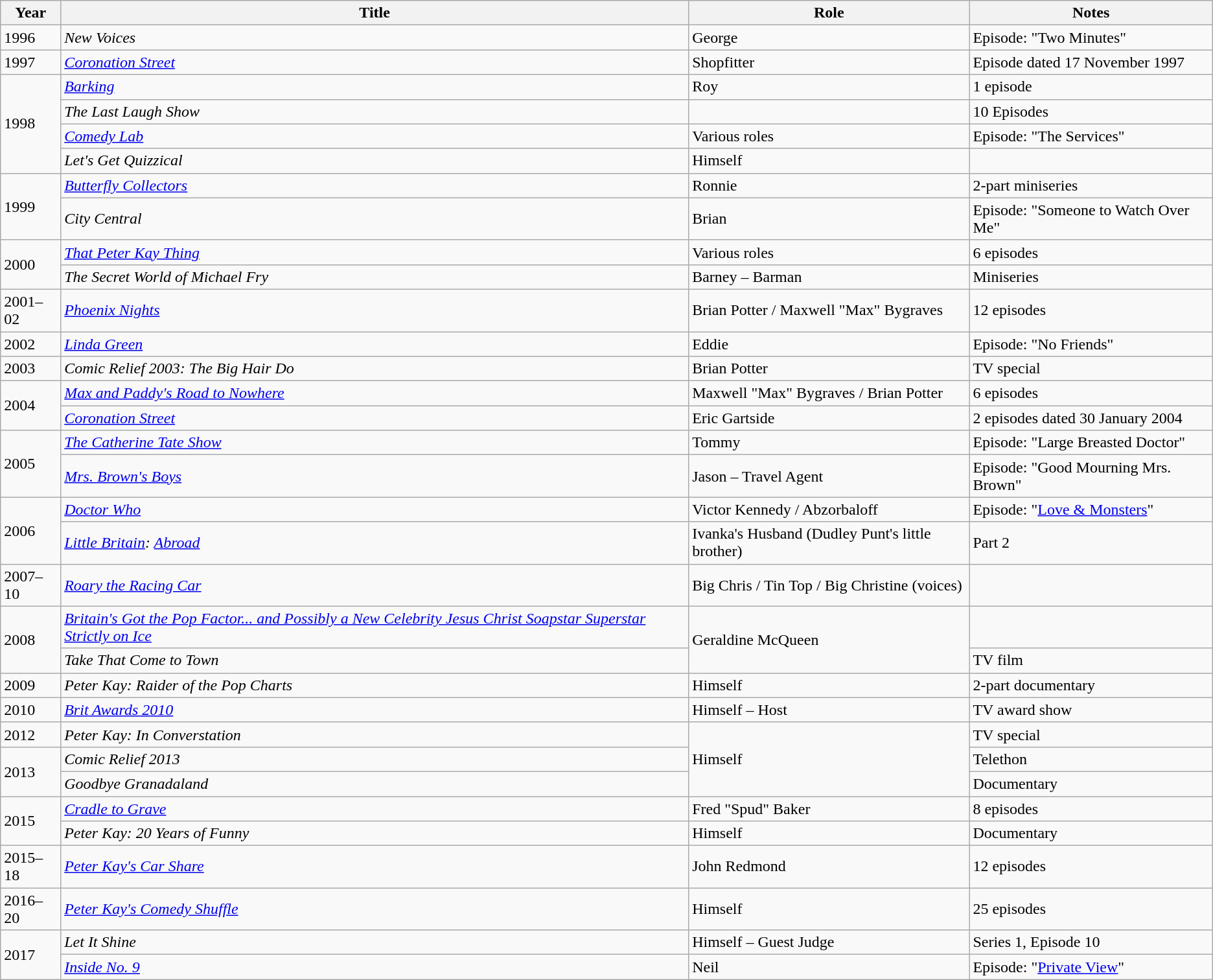<table class="wikitable sortable">
<tr>
<th>Year</th>
<th>Title</th>
<th>Role</th>
<th class="unsortable">Notes</th>
</tr>
<tr>
<td>1996</td>
<td><em>New Voices</em></td>
<td>George</td>
<td>Episode: "Two Minutes"</td>
</tr>
<tr>
<td>1997</td>
<td><em><a href='#'>Coronation Street</a></em></td>
<td>Shopfitter</td>
<td>Episode dated 17 November 1997</td>
</tr>
<tr>
<td rowspan="4">1998</td>
<td><em><a href='#'>Barking</a></em></td>
<td>Roy</td>
<td>1 episode</td>
</tr>
<tr>
<td><em>The Last Laugh Show</em></td>
<td></td>
<td>10 Episodes</td>
</tr>
<tr>
<td><em><a href='#'>Comedy Lab</a></em></td>
<td>Various roles</td>
<td>Episode: "The Services"</td>
</tr>
<tr>
<td><em>Let's Get Quizzical</em></td>
<td>Himself</td>
<td></td>
</tr>
<tr>
<td rowspan="2">1999</td>
<td><em><a href='#'>Butterfly Collectors</a></em></td>
<td>Ronnie</td>
<td>2-part miniseries</td>
</tr>
<tr>
<td><em>City Central</em></td>
<td>Brian</td>
<td>Episode: "Someone to Watch Over Me"</td>
</tr>
<tr>
<td rowspan="2">2000</td>
<td><em><a href='#'>That Peter Kay Thing</a></em></td>
<td>Various roles</td>
<td>6 episodes</td>
</tr>
<tr>
<td><em>The Secret World of Michael Fry</em></td>
<td>Barney – Barman</td>
<td>Miniseries</td>
</tr>
<tr>
<td>2001–02</td>
<td><em><a href='#'>Phoenix Nights</a></em></td>
<td>Brian Potter / Maxwell "Max" Bygraves</td>
<td>12 episodes</td>
</tr>
<tr>
<td>2002</td>
<td><em><a href='#'>Linda Green</a></em></td>
<td>Eddie</td>
<td>Episode: "No Friends"</td>
</tr>
<tr>
<td>2003</td>
<td><em>Comic Relief 2003: The Big Hair Do</em></td>
<td>Brian Potter</td>
<td>TV special</td>
</tr>
<tr>
<td rowspan="2">2004</td>
<td><em><a href='#'>Max and Paddy's Road to Nowhere</a></em></td>
<td>Maxwell "Max" Bygraves / Brian Potter</td>
<td>6 episodes</td>
</tr>
<tr>
<td><em><a href='#'>Coronation Street</a></em></td>
<td>Eric Gartside</td>
<td>2 episodes dated 30 January 2004</td>
</tr>
<tr>
<td rowspan="2">2005</td>
<td><em><a href='#'>The Catherine Tate Show</a></em></td>
<td>Tommy</td>
<td>Episode: "Large Breasted Doctor"</td>
</tr>
<tr>
<td><em><a href='#'>Mrs. Brown's Boys</a></em></td>
<td>Jason – Travel Agent</td>
<td>Episode: "Good Mourning Mrs. Brown"</td>
</tr>
<tr>
<td rowspan="2">2006</td>
<td><em><a href='#'>Doctor Who</a></em></td>
<td>Victor Kennedy / Abzorbaloff</td>
<td>Episode: "<a href='#'>Love & Monsters</a>"</td>
</tr>
<tr>
<td><em><a href='#'>Little Britain</a>: <a href='#'>Abroad</a></em></td>
<td>Ivanka's Husband (Dudley Punt's little brother)</td>
<td>Part 2</td>
</tr>
<tr>
<td>2007–10</td>
<td><em><a href='#'>Roary the Racing Car</a></em></td>
<td>Big Chris / Tin Top / Big Christine (voices)</td>
<td></td>
</tr>
<tr>
<td rowspan="2">2008</td>
<td><em><a href='#'>Britain's Got the Pop Factor... and Possibly a New Celebrity Jesus Christ Soapstar Superstar Strictly on Ice</a></em></td>
<td rowspan="2">Geraldine McQueen</td>
<td></td>
</tr>
<tr>
<td><em>Take That Come to Town</em></td>
<td>TV film</td>
</tr>
<tr>
<td>2009</td>
<td><em>Peter Kay: Raider of the Pop Charts</em></td>
<td>Himself</td>
<td>2-part documentary</td>
</tr>
<tr>
<td>2010</td>
<td><em><a href='#'>Brit Awards 2010</a></em></td>
<td>Himself – Host</td>
<td>TV award show</td>
</tr>
<tr>
<td>2012</td>
<td><em>Peter Kay: In Converstation</em></td>
<td rowspan="3">Himself</td>
<td>TV special</td>
</tr>
<tr>
<td rowspan="2">2013</td>
<td><em>Comic Relief 2013</em></td>
<td>Telethon</td>
</tr>
<tr>
<td><em>Goodbye Granadaland</em></td>
<td>Documentary</td>
</tr>
<tr>
<td rowspan="2">2015</td>
<td><em><a href='#'>Cradle to Grave</a></em></td>
<td>Fred "Spud" Baker</td>
<td>8 episodes</td>
</tr>
<tr>
<td><em>Peter Kay: 20 Years of Funny</em></td>
<td>Himself</td>
<td>Documentary</td>
</tr>
<tr>
<td>2015–18</td>
<td><em><a href='#'>Peter Kay's Car Share</a></em></td>
<td>John Redmond</td>
<td>12 episodes</td>
</tr>
<tr>
<td>2016–20</td>
<td><em><a href='#'>Peter Kay's Comedy Shuffle</a></em></td>
<td>Himself</td>
<td>25 episodes</td>
</tr>
<tr>
<td rowspan="2">2017</td>
<td><em>Let It Shine</em></td>
<td>Himself – Guest Judge</td>
<td>Series 1, Episode 10</td>
</tr>
<tr>
<td><em><a href='#'>Inside No. 9</a></em></td>
<td>Neil</td>
<td>Episode: "<a href='#'>Private View</a>"</td>
</tr>
</table>
